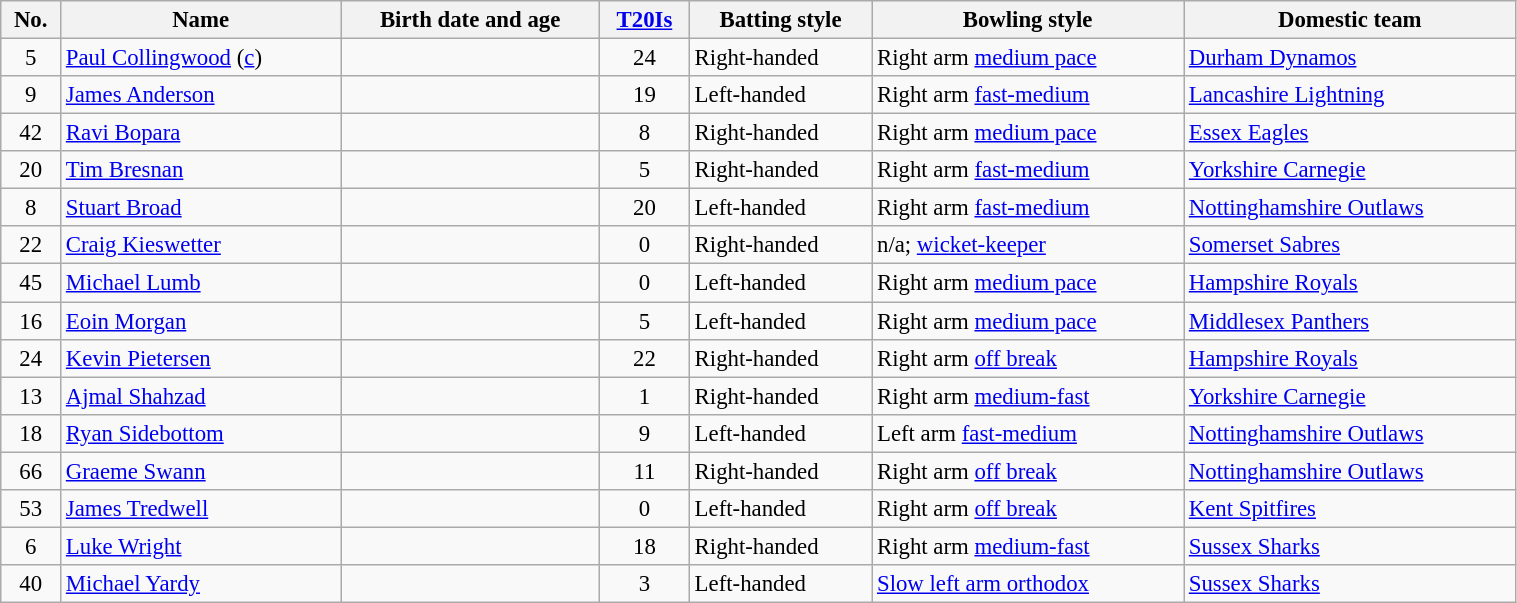<table class="wikitable" style="font-size:95%;" width="80%">
<tr>
<th>No.</th>
<th>Name</th>
<th>Birth date and age</th>
<th><a href='#'>T20Is</a></th>
<th>Batting style</th>
<th>Bowling style</th>
<th>Domestic team</th>
</tr>
<tr>
<td style="text-align:center">5</td>
<td><a href='#'>Paul Collingwood</a> (<a href='#'>c</a>)</td>
<td></td>
<td style="text-align:center">24</td>
<td>Right-handed</td>
<td>Right arm <a href='#'>medium pace</a></td>
<td> <a href='#'>Durham Dynamos</a></td>
</tr>
<tr>
<td style="text-align:center">9</td>
<td><a href='#'>James Anderson</a></td>
<td></td>
<td style="text-align:center">19</td>
<td>Left-handed</td>
<td>Right arm <a href='#'>fast-medium</a></td>
<td> <a href='#'>Lancashire Lightning</a></td>
</tr>
<tr>
<td style="text-align:center">42</td>
<td><a href='#'>Ravi Bopara</a></td>
<td></td>
<td style="text-align:center">8</td>
<td>Right-handed</td>
<td>Right arm <a href='#'>medium pace</a></td>
<td> <a href='#'>Essex Eagles</a></td>
</tr>
<tr>
<td style="text-align:center">20</td>
<td><a href='#'>Tim Bresnan</a></td>
<td></td>
<td style="text-align:center">5</td>
<td>Right-handed</td>
<td>Right arm <a href='#'>fast-medium</a></td>
<td> <a href='#'>Yorkshire Carnegie</a></td>
</tr>
<tr>
<td style="text-align:center">8</td>
<td><a href='#'>Stuart Broad</a></td>
<td></td>
<td style="text-align:center">20</td>
<td>Left-handed</td>
<td>Right arm <a href='#'>fast-medium</a></td>
<td> <a href='#'>Nottinghamshire Outlaws</a></td>
</tr>
<tr>
<td style="text-align:center">22</td>
<td><a href='#'>Craig Kieswetter</a></td>
<td></td>
<td style="text-align:center">0</td>
<td>Right-handed</td>
<td>n/a; <a href='#'>wicket-keeper</a></td>
<td> <a href='#'>Somerset Sabres</a></td>
</tr>
<tr>
<td style="text-align:center">45</td>
<td><a href='#'>Michael Lumb</a></td>
<td></td>
<td style="text-align:center">0</td>
<td>Left-handed</td>
<td>Right arm <a href='#'>medium pace</a></td>
<td> <a href='#'>Hampshire Royals</a></td>
</tr>
<tr>
<td style="text-align:center">16</td>
<td><a href='#'>Eoin Morgan</a></td>
<td></td>
<td style="text-align:center">5</td>
<td>Left-handed</td>
<td>Right arm <a href='#'>medium pace</a></td>
<td> <a href='#'>Middlesex Panthers</a></td>
</tr>
<tr>
<td style="text-align:center">24</td>
<td><a href='#'>Kevin Pietersen</a></td>
<td></td>
<td style="text-align:center">22</td>
<td>Right-handed</td>
<td>Right arm <a href='#'>off break</a></td>
<td> <a href='#'>Hampshire Royals</a></td>
</tr>
<tr>
<td style="text-align:center">13</td>
<td><a href='#'>Ajmal Shahzad</a></td>
<td></td>
<td style="text-align:center">1</td>
<td>Right-handed</td>
<td>Right arm <a href='#'>medium-fast</a></td>
<td> <a href='#'>Yorkshire Carnegie</a></td>
</tr>
<tr>
<td style="text-align:center">18</td>
<td><a href='#'>Ryan Sidebottom</a></td>
<td></td>
<td style="text-align:center">9</td>
<td>Left-handed</td>
<td>Left arm <a href='#'>fast-medium</a></td>
<td> <a href='#'>Nottinghamshire Outlaws</a></td>
</tr>
<tr>
<td style="text-align:center">66</td>
<td><a href='#'>Graeme Swann</a></td>
<td></td>
<td style="text-align:center">11</td>
<td>Right-handed</td>
<td>Right arm <a href='#'>off break</a></td>
<td> <a href='#'>Nottinghamshire Outlaws</a></td>
</tr>
<tr>
<td style="text-align:center">53</td>
<td><a href='#'>James Tredwell</a></td>
<td></td>
<td style="text-align:center">0</td>
<td>Left-handed</td>
<td>Right arm <a href='#'>off break</a></td>
<td> <a href='#'>Kent Spitfires</a></td>
</tr>
<tr>
<td style="text-align:center">6</td>
<td><a href='#'>Luke Wright</a></td>
<td></td>
<td style="text-align:center">18</td>
<td>Right-handed</td>
<td>Right arm <a href='#'>medium-fast</a></td>
<td> <a href='#'>Sussex Sharks</a></td>
</tr>
<tr>
<td style="text-align:center">40</td>
<td><a href='#'>Michael Yardy</a></td>
<td></td>
<td style="text-align:center">3</td>
<td>Left-handed</td>
<td><a href='#'>Slow left arm orthodox</a></td>
<td> <a href='#'>Sussex Sharks</a></td>
</tr>
</table>
